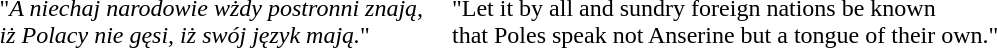<table valign=top>
<tr>
<td width=45%><br>"<em>A niechaj narodowie wżdy postronni znają,</em><br> 
<em>iż Polacy nie gęsi, iż swój język mają.</em>"<br></td>
<td><br>"Let it by all and sundry foreign nations be known<br>
that Poles speak not Anserine but a tongue of their own."</td>
</tr>
</table>
